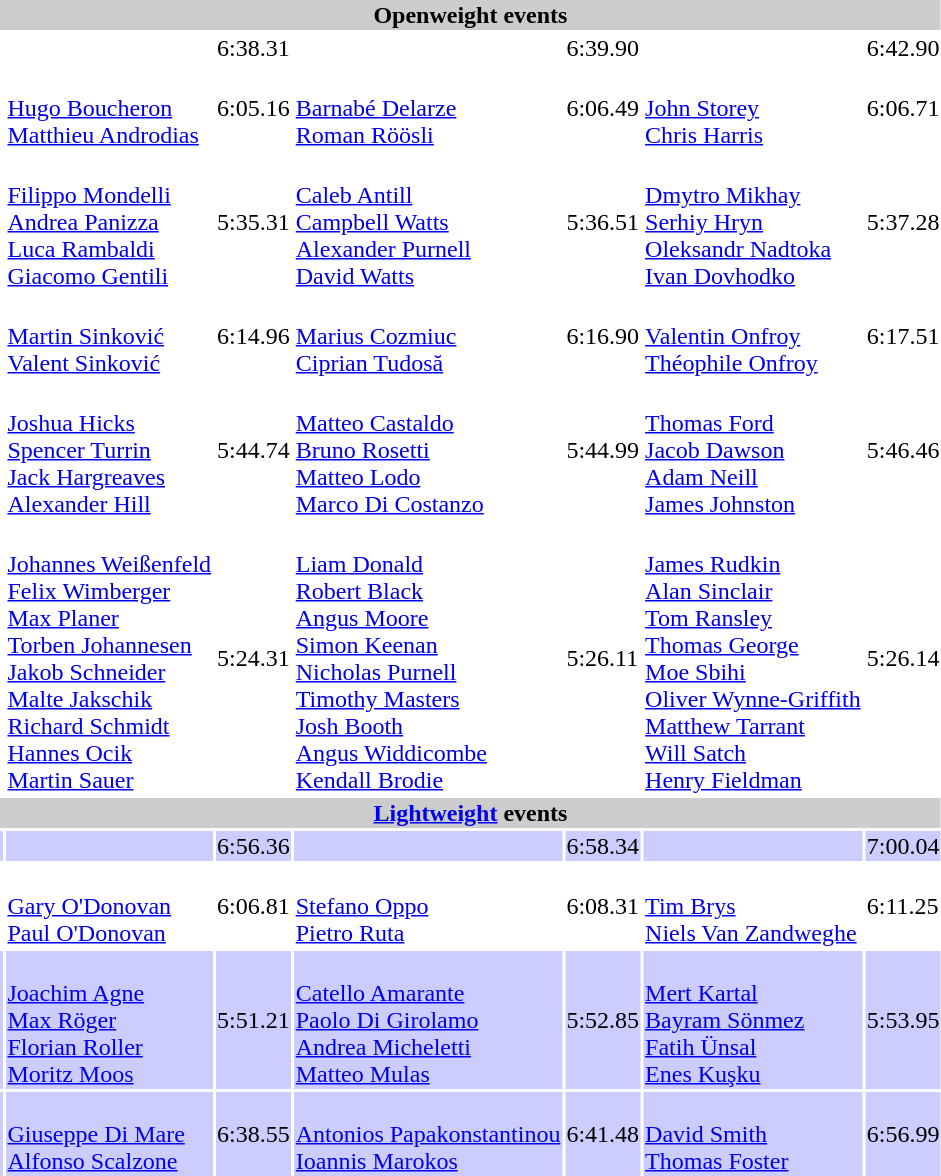<table>
<tr>
<th colspan="7" style="background-color:#CCC;">Openweight events</th>
</tr>
<tr>
<td><br></td>
<td></td>
<td>6:38.31</td>
<td></td>
<td>6:39.90</td>
<td></td>
<td>6:42.90</td>
</tr>
<tr>
<td><br></td>
<td><br><a href='#'>Hugo Boucheron</a><br><a href='#'>Matthieu Androdias</a></td>
<td>6:05.16</td>
<td><br><a href='#'>Barnabé Delarze</a><br><a href='#'>Roman Röösli</a></td>
<td>6:06.49</td>
<td><br><a href='#'>John Storey</a><br><a href='#'>Chris Harris</a></td>
<td>6:06.71</td>
</tr>
<tr>
<td><br></td>
<td><br><a href='#'>Filippo Mondelli</a><br><a href='#'>Andrea Panizza</a><br><a href='#'>Luca Rambaldi</a><br><a href='#'>Giacomo Gentili</a></td>
<td>5:35.31</td>
<td><br><a href='#'>Caleb Antill</a><br><a href='#'>Campbell Watts</a><br><a href='#'>Alexander Purnell</a><br><a href='#'>David Watts</a></td>
<td>5:36.51</td>
<td><br><a href='#'>Dmytro Mikhay</a><br><a href='#'>Serhiy Hryn</a><br><a href='#'>Oleksandr Nadtoka</a><br><a href='#'>Ivan Dovhodko</a></td>
<td>5:37.28</td>
</tr>
<tr>
<td><br></td>
<td><br><a href='#'>Martin Sinković</a><br><a href='#'>Valent Sinković</a></td>
<td>6:14.96</td>
<td><br><a href='#'>Marius Cozmiuc</a><br><a href='#'>Ciprian Tudosă</a></td>
<td>6:16.90</td>
<td><br><a href='#'>Valentin Onfroy</a><br><a href='#'>Théophile Onfroy</a></td>
<td>6:17.51</td>
</tr>
<tr>
<td><br></td>
<td><br><a href='#'>Joshua Hicks</a><br><a href='#'>Spencer Turrin</a><br><a href='#'>Jack Hargreaves</a><br><a href='#'>Alexander Hill</a></td>
<td>5:44.74</td>
<td><br><a href='#'>Matteo Castaldo</a><br><a href='#'>Bruno Rosetti</a><br><a href='#'>Matteo Lodo</a><br><a href='#'>Marco Di Costanzo</a></td>
<td>5:44.99</td>
<td><br><a href='#'>Thomas Ford</a><br><a href='#'>Jacob Dawson</a><br><a href='#'>Adam Neill</a><br><a href='#'>James Johnston</a></td>
<td>5:46.46</td>
</tr>
<tr>
<td><br></td>
<td><br><a href='#'>Johannes Weißenfeld</a><br><a href='#'>Felix Wimberger</a><br><a href='#'>Max Planer</a><br><a href='#'>Torben Johannesen</a><br><a href='#'>Jakob Schneider</a><br><a href='#'>Malte Jakschik</a><br><a href='#'>Richard Schmidt</a><br><a href='#'>Hannes Ocik</a><br><a href='#'>Martin Sauer</a></td>
<td>5:24.31</td>
<td><br><a href='#'>Liam Donald</a><br><a href='#'>Robert Black</a><br><a href='#'>Angus Moore</a><br><a href='#'>Simon Keenan</a><br><a href='#'>Nicholas Purnell</a><br><a href='#'>Timothy Masters</a><br><a href='#'>Josh Booth</a><br><a href='#'>Angus Widdicombe</a><br><a href='#'>Kendall Brodie</a></td>
<td>5:26.11</td>
<td><br><a href='#'>James Rudkin</a><br><a href='#'>Alan Sinclair</a><br><a href='#'>Tom Ransley</a><br><a href='#'>Thomas George</a><br><a href='#'>Moe Sbihi</a><br><a href='#'>Oliver Wynne-Griffith</a><br><a href='#'>Matthew Tarrant</a><br><a href='#'>Will Satch</a><br><a href='#'>Henry Fieldman</a></td>
<td>5:26.14</td>
</tr>
<tr>
<th colspan="7" style="background-color:#CCC;"><a href='#'>Lightweight</a> events</th>
</tr>
<tr bgcolor="#ccccff">
<td><br></td>
<td></td>
<td>6:56.36</td>
<td></td>
<td>6:58.34</td>
<td></td>
<td>7:00.04</td>
</tr>
<tr>
<td><br></td>
<td><br><a href='#'>Gary O'Donovan</a><br><a href='#'>Paul O'Donovan</a></td>
<td>6:06.81</td>
<td><br><a href='#'>Stefano Oppo</a><br><a href='#'>Pietro Ruta</a></td>
<td>6:08.31</td>
<td><br><a href='#'>Tim Brys</a><br><a href='#'>Niels Van Zandweghe</a></td>
<td>6:11.25</td>
</tr>
<tr bgcolor="#ccccff">
<td><br></td>
<td><br><a href='#'>Joachim Agne</a><br><a href='#'>Max Röger</a><br><a href='#'>Florian Roller</a><br><a href='#'>Moritz Moos</a></td>
<td>5:51.21</td>
<td><br><a href='#'>Catello Amarante</a><br><a href='#'>Paolo Di Girolamo</a><br><a href='#'>Andrea Micheletti</a><br><a href='#'>Matteo Mulas</a></td>
<td>5:52.85</td>
<td><br><a href='#'>Mert Kartal</a><br><a href='#'>Bayram Sönmez</a><br><a href='#'>Fatih Ünsal</a><br><a href='#'>Enes Kuşku</a></td>
<td>5:53.95</td>
</tr>
<tr bgcolor="#ccccff">
<td><br></td>
<td><br><a href='#'>Giuseppe Di Mare</a><br><a href='#'>Alfonso Scalzone</a></td>
<td>6:38.55</td>
<td><br><a href='#'>Antonios Papakonstantinou</a><br><a href='#'>Ioannis Marokos</a></td>
<td>6:41.48</td>
<td><br><a href='#'>David Smith</a><br><a href='#'>Thomas Foster</a></td>
<td>6:56.99</td>
</tr>
</table>
